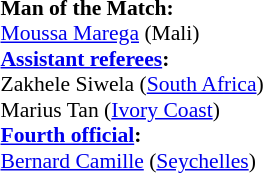<table width=50% style="font-size:90%">
<tr>
<td><br><strong>Man of the Match:</strong>
<br><a href='#'>Moussa Marega</a> (Mali)<br><strong><a href='#'>Assistant referees</a>:</strong>
<br>Zakhele Siwela (<a href='#'>South Africa</a>)
<br>Marius Tan (<a href='#'>Ivory Coast</a>)
<br><strong><a href='#'>Fourth official</a>:</strong>
<br><a href='#'>Bernard Camille</a> (<a href='#'>Seychelles</a>)</td>
</tr>
</table>
